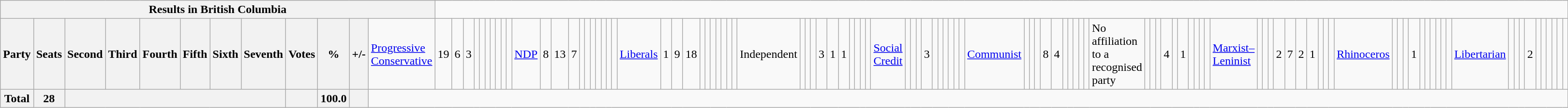<table class="wikitable">
<tr>
<th colspan=13>Results in British Columbia</th>
</tr>
<tr>
<th colspan=2>Party</th>
<th>Seats</th>
<th>Second</th>
<th>Third</th>
<th>Fourth</th>
<th>Fifth</th>
<th>Sixth</th>
<th>Seventh</th>
<th>Votes</th>
<th>%</th>
<th>+/-<br></th>
<td><a href='#'>Progressive Conservative</a></td>
<td align="right">19</td>
<td align="right">6</td>
<td align="right">3</td>
<td align="right"></td>
<td align="right"></td>
<td align="right"></td>
<td align="right"></td>
<td align="right"></td>
<td align="right"></td>
<td align="right"><br></td>
<td><a href='#'>NDP</a></td>
<td align="right">8</td>
<td align="right">13</td>
<td align="right">7</td>
<td align="right"></td>
<td align="right"></td>
<td align="right"></td>
<td align="right"></td>
<td align="right"></td>
<td align="right"></td>
<td align="right"><br></td>
<td><a href='#'>Liberals</a></td>
<td align="right">1</td>
<td align="right">9</td>
<td align="right">18</td>
<td align="right"></td>
<td align="right"></td>
<td align="right"></td>
<td align="right"></td>
<td align="right"></td>
<td align="right"></td>
<td align="right"><br></td>
<td>Independent</td>
<td align="right"></td>
<td align="right"></td>
<td align="right"></td>
<td align="right">3</td>
<td align="right">1</td>
<td align="right">1</td>
<td align="right"></td>
<td align="right"></td>
<td align="right"></td>
<td align="right"><br></td>
<td><a href='#'>Social Credit</a></td>
<td align="right"></td>
<td align="right"></td>
<td align="right"></td>
<td align="right">3</td>
<td align="right"></td>
<td align="right"></td>
<td align="right"></td>
<td align="right"></td>
<td align="right"></td>
<td align="right"><br></td>
<td><a href='#'>Communist</a></td>
<td align="right"></td>
<td align="right"></td>
<td align="right"></td>
<td align="right">8</td>
<td align="right">4</td>
<td align="right"></td>
<td align="right"></td>
<td align="right"></td>
<td align="right"></td>
<td align="right"><br></td>
<td>No affiliation to a recognised party</td>
<td align="right"></td>
<td align="right"></td>
<td align="right"></td>
<td align="right">4</td>
<td align="right"></td>
<td align="right">1</td>
<td align="right"></td>
<td align="right"></td>
<td align="right"></td>
<td align="right"><br></td>
<td><a href='#'>Marxist–Leninist</a></td>
<td align="right"></td>
<td align="right"></td>
<td align="right"></td>
<td align="right">2</td>
<td align="right">7</td>
<td align="right">2</td>
<td align="right">1</td>
<td align="right"></td>
<td align="right"></td>
<td align="right"><br></td>
<td><a href='#'>Rhinoceros</a></td>
<td align="right"></td>
<td align="right"></td>
<td align="right"></td>
<td align="right">1</td>
<td align="right"></td>
<td align="right"></td>
<td align="right"></td>
<td align="right"></td>
<td align="right"></td>
<td align="right"><br></td>
<td><a href='#'>Libertarian</a></td>
<td align="right"></td>
<td align="right"></td>
<td align="right"></td>
<td align="right">2</td>
<td align="right"></td>
<td align="right"></td>
<td align="right"></td>
<td align="right"></td>
<td align="right"></td>
<td align="right"></td>
</tr>
<tr>
<th colspan="2">Total</th>
<th>28</th>
<th colspan="6"></th>
<th></th>
<th>100.0</th>
<th></th>
</tr>
</table>
